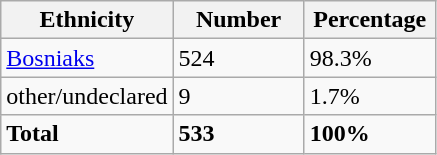<table class="wikitable">
<tr>
<th width="100px">Ethnicity</th>
<th width="80px">Number</th>
<th width="80px">Percentage</th>
</tr>
<tr>
<td><a href='#'>Bosniaks</a></td>
<td>524</td>
<td>98.3%</td>
</tr>
<tr>
<td>other/undeclared</td>
<td>9</td>
<td>1.7%</td>
</tr>
<tr>
<td><strong>Total</strong></td>
<td><strong>533</strong></td>
<td><strong>100%</strong></td>
</tr>
</table>
